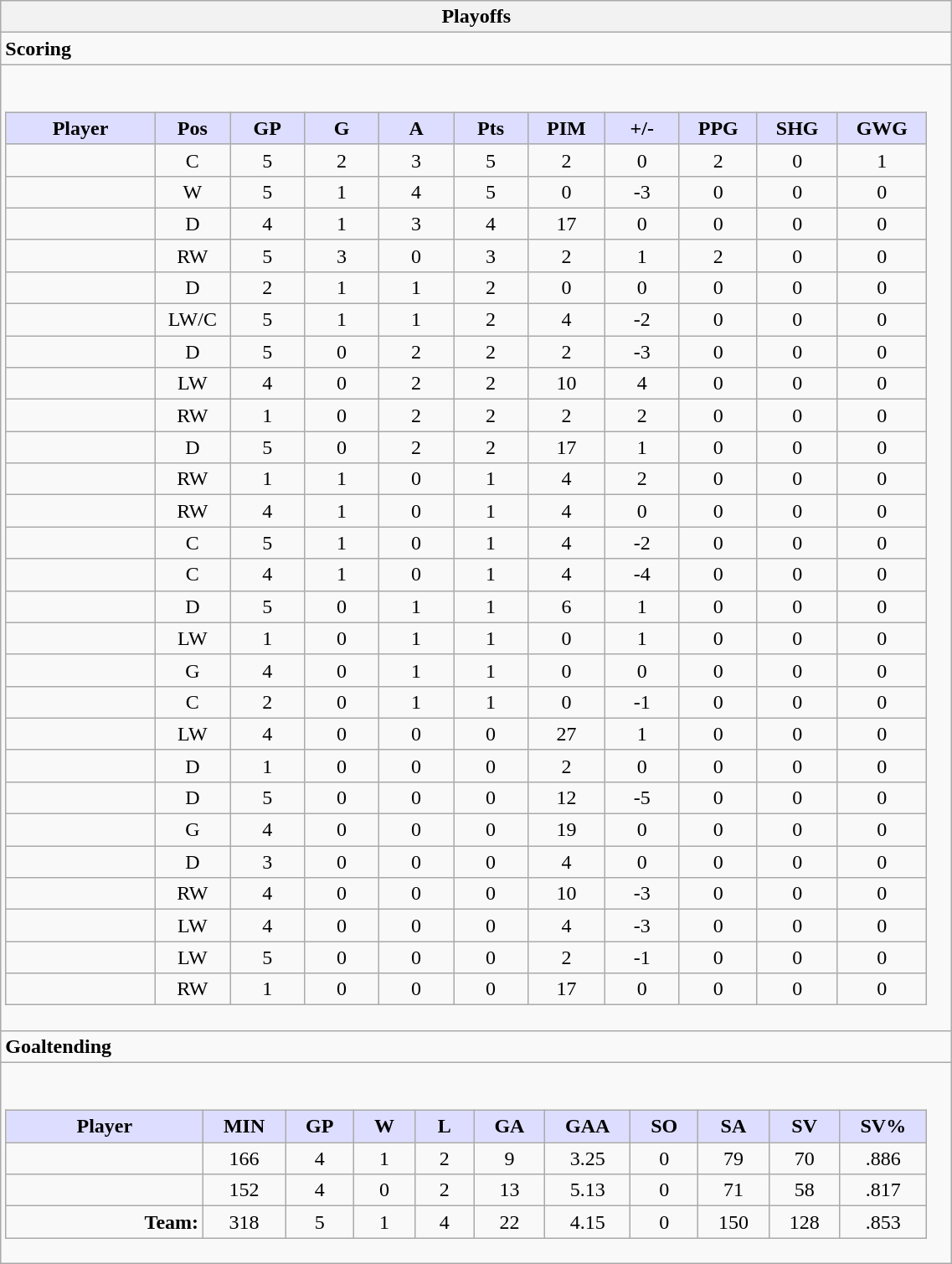<table class="wikitable collapsible" style="width:60%;">
<tr>
<th>Playoffs</th>
</tr>
<tr>
<td class="tocccolors"><strong>Scoring</strong></td>
</tr>
<tr>
<td><br><table class="wikitable sortable">
<tr style="text-align:center;">
<th style="background:#ddf; width:10%;">Player</th>
<th style="background:#ddf; width:3%;" title="Position">Pos</th>
<th style="background:#ddf; width:5%;" title="Games played">GP</th>
<th style="background:#ddf; width:5%;" title="Goals">G</th>
<th style="background:#ddf; width:5%;" title="Assists">A</th>
<th style="background:#ddf; width:5%;" title="Points">Pts</th>
<th style="background:#ddf; width:5%;" title="Penalties in Minutes">PIM</th>
<th style="background:#ddf; width:5%;" title="Plus/minus">+/-</th>
<th style="background:#ddf; width:5%;" title="Power play goals">PPG</th>
<th style="background:#ddf; width:5%;" title="Short-handed goals">SHG</th>
<th style="background:#ddf; width:5%;" title="Game-winning goals">GWG</th>
</tr>
<tr style="text-align:center;">
<td style="text-align:right;"></td>
<td>C</td>
<td>5</td>
<td>2</td>
<td>3</td>
<td>5</td>
<td>2</td>
<td>0</td>
<td>2</td>
<td>0</td>
<td>1</td>
</tr>
<tr style="text-align:center;">
<td style="text-align:right;"></td>
<td>W</td>
<td>5</td>
<td>1</td>
<td>4</td>
<td>5</td>
<td>0</td>
<td>-3</td>
<td>0</td>
<td>0</td>
<td>0</td>
</tr>
<tr style="text-align:center;">
<td style="text-align:right;"></td>
<td>D</td>
<td>4</td>
<td>1</td>
<td>3</td>
<td>4</td>
<td>17</td>
<td>0</td>
<td>0</td>
<td>0</td>
<td>0</td>
</tr>
<tr style="text-align:center;">
<td style="text-align:right;"></td>
<td>RW</td>
<td>5</td>
<td>3</td>
<td>0</td>
<td>3</td>
<td>2</td>
<td>1</td>
<td>2</td>
<td>0</td>
<td>0</td>
</tr>
<tr style="text-align:center;">
<td style="text-align:right;"></td>
<td>D</td>
<td>2</td>
<td>1</td>
<td>1</td>
<td>2</td>
<td>0</td>
<td>0</td>
<td>0</td>
<td>0</td>
<td>0</td>
</tr>
<tr style="text-align:center;">
<td style="text-align:right;"></td>
<td>LW/C</td>
<td>5</td>
<td>1</td>
<td>1</td>
<td>2</td>
<td>4</td>
<td>-2</td>
<td>0</td>
<td>0</td>
<td>0</td>
</tr>
<tr style="text-align:center;">
<td style="text-align:right;"></td>
<td>D</td>
<td>5</td>
<td>0</td>
<td>2</td>
<td>2</td>
<td>2</td>
<td>-3</td>
<td>0</td>
<td>0</td>
<td>0</td>
</tr>
<tr style="text-align:center;">
<td style="text-align:right;"></td>
<td>LW</td>
<td>4</td>
<td>0</td>
<td>2</td>
<td>2</td>
<td>10</td>
<td>4</td>
<td>0</td>
<td>0</td>
<td>0</td>
</tr>
<tr style="text-align:center;">
<td style="text-align:right;"></td>
<td>RW</td>
<td>1</td>
<td>0</td>
<td>2</td>
<td>2</td>
<td>2</td>
<td>2</td>
<td>0</td>
<td>0</td>
<td>0</td>
</tr>
<tr style="text-align:center;">
<td style="text-align:right;"></td>
<td>D</td>
<td>5</td>
<td>0</td>
<td>2</td>
<td>2</td>
<td>17</td>
<td>1</td>
<td>0</td>
<td>0</td>
<td>0</td>
</tr>
<tr style="text-align:center;">
<td style="text-align:right;"></td>
<td>RW</td>
<td>1</td>
<td>1</td>
<td>0</td>
<td>1</td>
<td>4</td>
<td>2</td>
<td>0</td>
<td>0</td>
<td>0</td>
</tr>
<tr style="text-align:center;">
<td style="text-align:right;"></td>
<td>RW</td>
<td>4</td>
<td>1</td>
<td>0</td>
<td>1</td>
<td>4</td>
<td>0</td>
<td>0</td>
<td>0</td>
<td>0</td>
</tr>
<tr style="text-align:center;">
<td style="text-align:right;"></td>
<td>C</td>
<td>5</td>
<td>1</td>
<td>0</td>
<td>1</td>
<td>4</td>
<td>-2</td>
<td>0</td>
<td>0</td>
<td>0</td>
</tr>
<tr style="text-align:center;">
<td style="text-align:right;"></td>
<td>C</td>
<td>4</td>
<td>1</td>
<td>0</td>
<td>1</td>
<td>4</td>
<td>-4</td>
<td>0</td>
<td>0</td>
<td>0</td>
</tr>
<tr style="text-align:center;">
<td style="text-align:right;"></td>
<td>D</td>
<td>5</td>
<td>0</td>
<td>1</td>
<td>1</td>
<td>6</td>
<td>1</td>
<td>0</td>
<td>0</td>
<td>0</td>
</tr>
<tr style="text-align:center;">
<td style="text-align:right;"></td>
<td>LW</td>
<td>1</td>
<td>0</td>
<td>1</td>
<td>1</td>
<td>0</td>
<td>1</td>
<td>0</td>
<td>0</td>
<td>0</td>
</tr>
<tr style="text-align:center;">
<td style="text-align:right;"></td>
<td>G</td>
<td>4</td>
<td>0</td>
<td>1</td>
<td>1</td>
<td>0</td>
<td>0</td>
<td>0</td>
<td>0</td>
<td>0</td>
</tr>
<tr style="text-align:center;">
<td style="text-align:right;"></td>
<td>C</td>
<td>2</td>
<td>0</td>
<td>1</td>
<td>1</td>
<td>0</td>
<td>-1</td>
<td>0</td>
<td>0</td>
<td>0</td>
</tr>
<tr style="text-align:center;">
<td style="text-align:right;"></td>
<td>LW</td>
<td>4</td>
<td>0</td>
<td>0</td>
<td>0</td>
<td>27</td>
<td>1</td>
<td>0</td>
<td>0</td>
<td>0</td>
</tr>
<tr style="text-align:center;">
<td style="text-align:right;"></td>
<td>D</td>
<td>1</td>
<td>0</td>
<td>0</td>
<td>0</td>
<td>2</td>
<td>0</td>
<td>0</td>
<td>0</td>
<td>0</td>
</tr>
<tr style="text-align:center;">
<td style="text-align:right;"></td>
<td>D</td>
<td>5</td>
<td>0</td>
<td>0</td>
<td>0</td>
<td>12</td>
<td>-5</td>
<td>0</td>
<td>0</td>
<td>0</td>
</tr>
<tr style="text-align:center;">
<td style="text-align:right;"></td>
<td>G</td>
<td>4</td>
<td>0</td>
<td>0</td>
<td>0</td>
<td>19</td>
<td>0</td>
<td>0</td>
<td>0</td>
<td>0</td>
</tr>
<tr style="text-align:center;">
<td style="text-align:right;"></td>
<td>D</td>
<td>3</td>
<td>0</td>
<td>0</td>
<td>0</td>
<td>4</td>
<td>0</td>
<td>0</td>
<td>0</td>
<td>0</td>
</tr>
<tr style="text-align:center;">
<td style="text-align:right;"></td>
<td>RW</td>
<td>4</td>
<td>0</td>
<td>0</td>
<td>0</td>
<td>10</td>
<td>-3</td>
<td>0</td>
<td>0</td>
<td>0</td>
</tr>
<tr style="text-align:center;">
<td style="text-align:right;"></td>
<td>LW</td>
<td>4</td>
<td>0</td>
<td>0</td>
<td>0</td>
<td>4</td>
<td>-3</td>
<td>0</td>
<td>0</td>
<td>0</td>
</tr>
<tr style="text-align:center;">
<td style="text-align:right;"></td>
<td>LW</td>
<td>5</td>
<td>0</td>
<td>0</td>
<td>0</td>
<td>2</td>
<td>-1</td>
<td>0</td>
<td>0</td>
<td>0</td>
</tr>
<tr style="text-align:center;">
<td style="text-align:right;"></td>
<td>RW</td>
<td>1</td>
<td>0</td>
<td>0</td>
<td>0</td>
<td>17</td>
<td>0</td>
<td>0</td>
<td>0</td>
<td>0</td>
</tr>
</table>
</td>
</tr>
<tr>
<td class="toccolors"><strong>Goaltending</strong></td>
</tr>
<tr>
<td><br><table class="wikitable sortable">
<tr>
<th style="background:#ddf; width:10%;">Player</th>
<th style="width:3%; background:#ddf;" title="Minutes played">MIN</th>
<th style="width:3%; background:#ddf;" title="Games played in">GP</th>
<th style="width:3%; background:#ddf;" title="Wins">W</th>
<th style="width:3%; background:#ddf;" title="Losses">L</th>
<th style="width:3%; background:#ddf;" title="Goals against">GA</th>
<th style="width:3%; background:#ddf;" title="Goals against average">GAA</th>
<th style="width:3%; background:#ddf;" title="Shut-outs">SO</th>
<th style="width:3%; background:#ddf;" title="Shots against">SA</th>
<th style="width:3%; background:#ddf;" title="Shots saved">SV</th>
<th style="width:3%; background:#ddf;" title="Save percentage">SV%</th>
</tr>
<tr style="text-align:center;">
<td style="text-align:right;"></td>
<td>166</td>
<td>4</td>
<td>1</td>
<td>2</td>
<td>9</td>
<td>3.25</td>
<td>0</td>
<td>79</td>
<td>70</td>
<td>.886</td>
</tr>
<tr style="text-align:center;">
<td style="text-align:right;"></td>
<td>152</td>
<td>4</td>
<td>0</td>
<td>2</td>
<td>13</td>
<td>5.13</td>
<td>0</td>
<td>71</td>
<td>58</td>
<td>.817</td>
</tr>
<tr style="text-align:center;">
<td style="text-align:right;"><strong>Team:</strong></td>
<td>318</td>
<td>5</td>
<td>1</td>
<td>4</td>
<td>22</td>
<td>4.15</td>
<td>0</td>
<td>150</td>
<td>128</td>
<td>.853</td>
</tr>
</table>
</td>
</tr>
</table>
